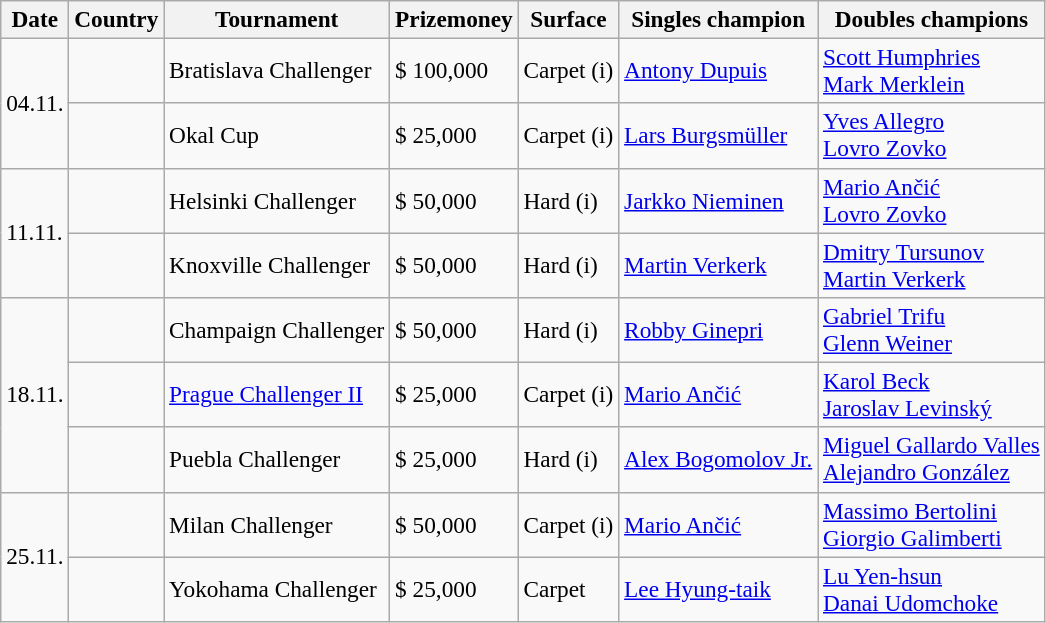<table class="sortable wikitable" style=font-size:97%>
<tr>
<th>Date</th>
<th>Country</th>
<th>Tournament</th>
<th>Prizemoney</th>
<th>Surface</th>
<th>Singles champion</th>
<th>Doubles champions</th>
</tr>
<tr>
<td rowspan="2">04.11.</td>
<td></td>
<td>Bratislava Challenger</td>
<td>$ 100,000</td>
<td>Carpet (i)</td>
<td> <a href='#'>Antony Dupuis</a></td>
<td> <a href='#'>Scott Humphries</a><br> <a href='#'>Mark Merklein</a></td>
</tr>
<tr>
<td></td>
<td>Okal Cup</td>
<td>$ 25,000</td>
<td>Carpet (i)</td>
<td> <a href='#'>Lars Burgsmüller</a></td>
<td> <a href='#'>Yves Allegro</a> <br> <a href='#'>Lovro Zovko</a></td>
</tr>
<tr>
<td rowspan="2">11.11.</td>
<td></td>
<td>Helsinki Challenger</td>
<td>$ 50,000</td>
<td>Hard (i)</td>
<td> <a href='#'>Jarkko Nieminen</a></td>
<td> <a href='#'>Mario Ančić</a><br> <a href='#'>Lovro Zovko</a></td>
</tr>
<tr>
<td></td>
<td>Knoxville Challenger</td>
<td>$ 50,000</td>
<td>Hard (i)</td>
<td> <a href='#'>Martin Verkerk</a></td>
<td> <a href='#'>Dmitry Tursunov</a><br> <a href='#'>Martin Verkerk</a></td>
</tr>
<tr>
<td rowspan="3">18.11.</td>
<td></td>
<td>Champaign Challenger</td>
<td>$ 50,000</td>
<td>Hard (i)</td>
<td> <a href='#'>Robby Ginepri</a></td>
<td> <a href='#'>Gabriel Trifu</a><br> <a href='#'>Glenn Weiner</a></td>
</tr>
<tr>
<td></td>
<td><a href='#'>Prague Challenger II</a></td>
<td>$ 25,000</td>
<td>Carpet (i)</td>
<td> <a href='#'>Mario Ančić</a></td>
<td> <a href='#'>Karol Beck</a><br> <a href='#'>Jaroslav Levinský</a></td>
</tr>
<tr>
<td></td>
<td>Puebla Challenger</td>
<td>$ 25,000</td>
<td>Hard (i)</td>
<td> <a href='#'>Alex Bogomolov Jr.</a></td>
<td> <a href='#'>Miguel Gallardo Valles</a><br> <a href='#'>Alejandro González</a></td>
</tr>
<tr>
<td rowspan="2">25.11.</td>
<td></td>
<td>Milan Challenger</td>
<td>$ 50,000</td>
<td>Carpet (i)</td>
<td> <a href='#'>Mario Ančić</a></td>
<td> <a href='#'>Massimo Bertolini</a><br> <a href='#'>Giorgio Galimberti</a></td>
</tr>
<tr>
<td></td>
<td>Yokohama Challenger</td>
<td>$ 25,000</td>
<td>Carpet</td>
<td> <a href='#'>Lee Hyung-taik</a></td>
<td> <a href='#'>Lu Yen-hsun</a><br> <a href='#'>Danai Udomchoke</a></td>
</tr>
</table>
